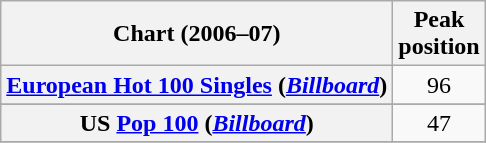<table class="wikitable sortable plainrowheaders" style="text-align:center">
<tr>
<th scope="col">Chart (2006–07)</th>
<th scope="col">Peak<br>position</th>
</tr>
<tr>
<th scope="row"><a href='#'>European Hot 100 Singles</a> (<em><a href='#'>Billboard</a></em>)</th>
<td>96</td>
</tr>
<tr>
</tr>
<tr>
</tr>
<tr>
</tr>
<tr>
</tr>
<tr>
</tr>
<tr>
</tr>
<tr>
</tr>
<tr>
</tr>
<tr>
<th scope="row">US <a href='#'>Pop 100</a> (<em><a href='#'>Billboard</a></em>)</th>
<td>47</td>
</tr>
<tr>
</tr>
</table>
